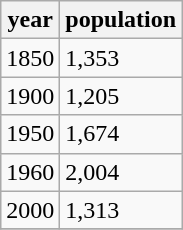<table class="wikitable">
<tr>
<th>year</th>
<th>population</th>
</tr>
<tr>
<td>1850</td>
<td>1,353</td>
</tr>
<tr>
<td>1900</td>
<td>1,205</td>
</tr>
<tr>
<td>1950</td>
<td>1,674</td>
</tr>
<tr>
<td>1960</td>
<td>2,004</td>
</tr>
<tr>
<td>2000</td>
<td>1,313</td>
</tr>
<tr>
</tr>
</table>
